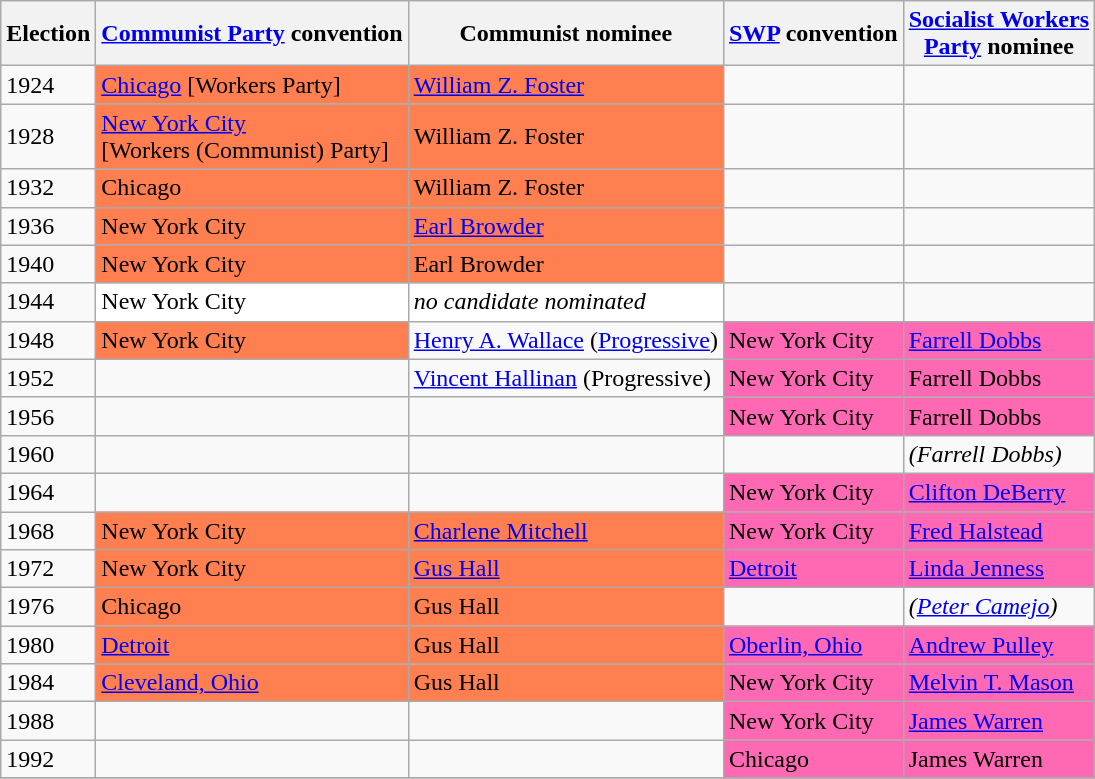<table class="wikitable sortable">
<tr>
<th><strong>Election</strong></th>
<th><strong><a href='#'>Communist Party</a> convention</strong></th>
<th><strong>Communist nominee</strong></th>
<th><strong><a href='#'>SWP</a> convention</strong></th>
<th><strong><a href='#'>Socialist Workers<br> Party</a> nominee</strong></th>
</tr>
<tr>
<td>1924</td>
<td style="background:coral"><a href='#'>Chicago</a> [Workers Party]</td>
<td style="background:coral"><a href='#'>William Z. Foster</a></td>
<td></td>
<td></td>
</tr>
<tr>
<td>1928</td>
<td style="background:coral"><a href='#'>New York City</a><br> [Workers (Communist) Party]</td>
<td style="background:coral">William Z. Foster</td>
<td></td>
<td></td>
</tr>
<tr>
<td>1932</td>
<td style="background:coral">Chicago</td>
<td style="background:coral">William Z. Foster</td>
<td></td>
<td></td>
</tr>
<tr>
<td>1936</td>
<td style="background:coral">New York City</td>
<td style="background:coral"><a href='#'>Earl Browder</a></td>
<td></td>
<td></td>
</tr>
<tr>
<td>1940</td>
<td style="background:coral">New York City</td>
<td style="background:coral">Earl Browder</td>
<td></td>
<td></td>
</tr>
<tr>
<td>1944</td>
<td style="background:white">New York City <br> </td>
<td style="background:white"><em>no candidate nominated</em></td>
<td></td>
<td></td>
</tr>
<tr>
<td>1948</td>
<td style="background:coral">New York City</td>
<td><a href='#'>Henry A. Wallace</a> (<a href='#'>Progressive</a>)</td>
<td style="background:hotpink">New York City</td>
<td style="background:hotpink"><a href='#'>Farrell Dobbs</a></td>
</tr>
<tr>
<td>1952</td>
<td></td>
<td><a href='#'>Vincent Hallinan</a> (Progressive)</td>
<td style="background:hotpink">New York City</td>
<td style="background:hotpink">Farrell Dobbs</td>
</tr>
<tr>
<td>1956</td>
<td></td>
<td></td>
<td style="background:hotpink">New York City</td>
<td style="background:hotpink">Farrell Dobbs</td>
</tr>
<tr>
<td>1960</td>
<td></td>
<td></td>
<td></td>
<td><em>(Farrell Dobbs)</em></td>
</tr>
<tr>
<td>1964</td>
<td></td>
<td></td>
<td style="background:hotpink">New York City</td>
<td style="background:hotpink"><a href='#'>Clifton DeBerry</a></td>
</tr>
<tr>
<td>1968</td>
<td style="background:coral">New York City</td>
<td style="background:coral"><a href='#'>Charlene Mitchell</a></td>
<td style="background:hotpink">New York City</td>
<td style="background:hotpink"><a href='#'>Fred Halstead</a></td>
</tr>
<tr>
<td>1972</td>
<td style="background:coral">New York City</td>
<td style="background:coral"><a href='#'>Gus Hall</a></td>
<td style="background:hotpink"><a href='#'>Detroit</a></td>
<td style="background:hotpink"><a href='#'>Linda Jenness</a></td>
</tr>
<tr>
<td>1976</td>
<td style="background:coral">Chicago</td>
<td style="background:coral">Gus Hall</td>
<td></td>
<td><em>(<a href='#'>Peter Camejo</a>)</em></td>
</tr>
<tr>
<td>1980</td>
<td style="background:coral"><a href='#'>Detroit</a></td>
<td style="background:coral">Gus Hall</td>
<td style="background:hotpink"><a href='#'>Oberlin, Ohio</a></td>
<td style="background:hotpink"><a href='#'>Andrew Pulley</a></td>
</tr>
<tr>
<td>1984</td>
<td style="background:coral"><a href='#'>Cleveland, Ohio</a></td>
<td style="background:coral">Gus Hall</td>
<td style="background:hotpink">New York City</td>
<td style="background:hotpink"><a href='#'>Melvin T. Mason</a></td>
</tr>
<tr>
<td>1988</td>
<td></td>
<td></td>
<td style="background:hotpink">New York City</td>
<td style="background:hotpink"><a href='#'>James Warren</a></td>
</tr>
<tr>
<td>1992</td>
<td></td>
<td></td>
<td style="background:hotpink">Chicago</td>
<td style="background:hotpink">James Warren</td>
</tr>
<tr>
</tr>
</table>
